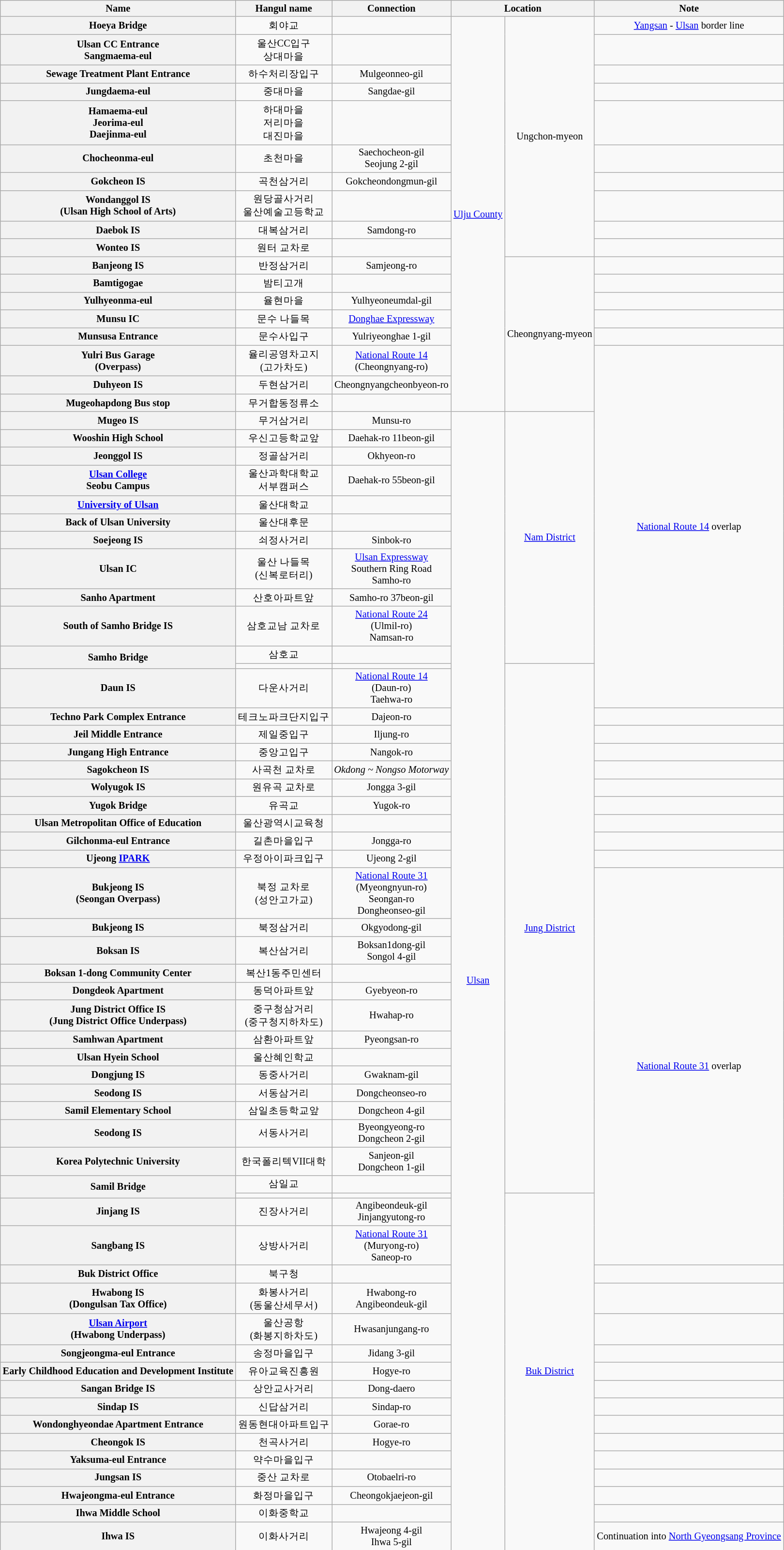<table class="wikitable" style="font-size: 85%; text-align: center;">
<tr>
<th>Name </th>
<th>Hangul name</th>
<th>Connection</th>
<th colspan="2">Location</th>
<th>Note</th>
</tr>
<tr>
<th>Hoeya Bridge</th>
<td>회야교</td>
<td></td>
<td rowspan=18><a href='#'>Ulju County</a></td>
<td rowspan=10>Ungchon-myeon</td>
<td><a href='#'>Yangsan</a> - <a href='#'>Ulsan</a> border line</td>
</tr>
<tr>
<th>Ulsan CC Entrance<br>Sangmaema-eul</th>
<td>울산CC입구<br>상대마을</td>
<td></td>
<td></td>
</tr>
<tr>
<th>Sewage Treatment Plant Entrance</th>
<td>하수처리장입구</td>
<td>Mulgeonneo-gil</td>
<td></td>
</tr>
<tr>
<th>Jungdaema-eul</th>
<td>중대마을</td>
<td>Sangdae-gil</td>
<td></td>
</tr>
<tr>
<th>Hamaema-eul<br>Jeorima-eul<br>Daejinma-eul</th>
<td>하대마을<br>저리마을<br>대진마을</td>
<td></td>
<td></td>
</tr>
<tr>
<th>Chocheonma-eul</th>
<td>초천마을</td>
<td>Saechocheon-gil<br>Seojung 2-gil</td>
<td></td>
</tr>
<tr>
<th>Gokcheon IS</th>
<td>곡천삼거리</td>
<td>Gokcheondongmun-gil</td>
<td></td>
</tr>
<tr>
<th>Wondanggol IS<br>(Ulsan High School of Arts)</th>
<td>원당골사거리<br>울산예술고등학교</td>
<td></td>
<td></td>
</tr>
<tr>
<th>Daebok IS</th>
<td>대복삼거리</td>
<td>Samdong-ro</td>
<td></td>
</tr>
<tr>
<th>Wonteo IS</th>
<td>원터 교차로</td>
<td></td>
<td></td>
</tr>
<tr>
<th>Banjeong IS</th>
<td>반정삼거리</td>
<td>Samjeong-ro</td>
<td rowspan=8>Cheongnyang-myeon</td>
<td></td>
</tr>
<tr>
<th>Bamtigogae</th>
<td>밤티고개</td>
<td></td>
<td></td>
</tr>
<tr>
<th>Yulhyeonma-eul</th>
<td>율현마을</td>
<td>Yulhyeoneumdal-gil</td>
<td></td>
</tr>
<tr>
<th>Munsu IC</th>
<td>문수 나들목</td>
<td><a href='#'>Donghae Expressway</a></td>
<td></td>
</tr>
<tr>
<th>Munsusa Entrance</th>
<td>문수사입구</td>
<td>Yulriyeonghae 1-gil</td>
<td></td>
</tr>
<tr>
<th>Yulri Bus Garage<br>(Overpass)</th>
<td>율리공영차고지<br>(고가차도)</td>
<td><a href='#'>National Route 14</a><br>(Cheongnyang-ro)</td>
<td rowspan=16><a href='#'>National Route 14</a> overlap</td>
</tr>
<tr>
<th>Duhyeon IS</th>
<td>두현삼거리</td>
<td>Cheongnyangcheonbyeon-ro</td>
</tr>
<tr>
<th>Mugeohapdong Bus stop</th>
<td>무거합동정류소</td>
<td></td>
</tr>
<tr>
<th>Mugeo IS</th>
<td>무거삼거리</td>
<td>Munsu-ro</td>
<td rowspan=53><a href='#'>Ulsan</a></td>
<td rowspan=11><a href='#'>Nam District</a></td>
</tr>
<tr>
<th>Wooshin High School</th>
<td>우신고등학교앞</td>
<td>Daehak-ro 11beon-gil</td>
</tr>
<tr>
<th>Jeonggol IS</th>
<td>정골삼거리</td>
<td>Okhyeon-ro</td>
</tr>
<tr>
<th><a href='#'>Ulsan College</a><br>Seobu Campus</th>
<td>울산과학대학교<br>서부캠퍼스</td>
<td>Daehak-ro 55beon-gil</td>
</tr>
<tr>
<th><a href='#'>University of Ulsan</a></th>
<td>울산대학교</td>
<td></td>
</tr>
<tr>
<th>Back of Ulsan University</th>
<td>울산대후문</td>
<td></td>
</tr>
<tr>
<th>Soejeong IS</th>
<td>쇠정사거리</td>
<td>Sinbok-ro</td>
</tr>
<tr>
<th>Ulsan IC<br></th>
<td>울산 나들목<br>(신복로터리)</td>
<td><a href='#'>Ulsan Expressway</a><br>Southern Ring Road<br>Samho-ro</td>
</tr>
<tr>
<th>Sanho Apartment</th>
<td>산호아파트앞</td>
<td>Samho-ro 37beon-gil</td>
</tr>
<tr>
<th>South of Samho Bridge IS</th>
<td>삼호교남 교차로</td>
<td><a href='#'>National Route 24</a><br>(Ulmil-ro)<br>Namsan-ro</td>
</tr>
<tr>
<th rowspan=2>Samho Bridge</th>
<td>삼호교</td>
<td></td>
</tr>
<tr>
<td></td>
<td></td>
<td rowspan=25><a href='#'>Jung District</a></td>
</tr>
<tr>
<th>Daun IS</th>
<td>다운사거리</td>
<td><a href='#'>National Route 14</a><br>(Daun-ro)<br>Taehwa-ro</td>
</tr>
<tr>
<th>Techno Park Complex Entrance</th>
<td>테크노파크단지입구</td>
<td>Dajeon-ro</td>
<td></td>
</tr>
<tr>
<th>Jeil Middle Entrance</th>
<td>제일중입구</td>
<td>Iljung-ro</td>
<td></td>
</tr>
<tr>
<th>Jungang High Entrance</th>
<td>중앙고입구</td>
<td>Nangok-ro</td>
<td></td>
</tr>
<tr>
<th>Sagokcheon IS</th>
<td>사곡천 교차로</td>
<td><em>Okdong ~ Nongso Motorway</em></td>
<td></td>
</tr>
<tr>
<th>Wolyugok IS</th>
<td>원유곡 교차로</td>
<td>Jongga 3-gil</td>
<td></td>
</tr>
<tr>
<th>Yugok Bridge</th>
<td>유곡교</td>
<td>Yugok-ro</td>
<td></td>
</tr>
<tr>
<th>Ulsan Metropolitan Office of Education</th>
<td>울산광역시교육청</td>
<td></td>
<td></td>
</tr>
<tr>
<th>Gilchonma-eul Entrance</th>
<td>길촌마을입구</td>
<td>Jongga-ro</td>
<td></td>
</tr>
<tr>
<th>Ujeong <a href='#'>IPARK</a></th>
<td>우정아이파크입구</td>
<td>Ujeong 2-gil</td>
<td></td>
</tr>
<tr>
<th>Bukjeong IS<br>(Seongan Overpass)</th>
<td>북정 교차로<br>(성안고가교)</td>
<td><a href='#'>National Route 31</a><br>(Myeongnyun-ro)<br>Seongan-ro<br>Dongheonseo-gil</td>
<td rowspan=17><a href='#'>National Route 31</a> overlap</td>
</tr>
<tr>
<th>Bukjeong IS</th>
<td>북정삼거리</td>
<td>Okgyodong-gil</td>
</tr>
<tr>
<th>Boksan IS</th>
<td>복산삼거리</td>
<td>Boksan1dong-gil<br>Songol 4-gil</td>
</tr>
<tr>
<th>Boksan 1-dong Community Center</th>
<td>복산1동주민센터</td>
<td></td>
</tr>
<tr>
<th>Dongdeok Apartment</th>
<td>동덕아파트앞</td>
<td>Gyebyeon-ro</td>
</tr>
<tr>
<th>Jung District Office IS<br>(Jung District Office Underpass)</th>
<td>중구청삼거리<br>(중구청지하차도)</td>
<td>Hwahap-ro</td>
</tr>
<tr>
<th>Samhwan Apartment</th>
<td>삼환아파트앞</td>
<td>Pyeongsan-ro</td>
</tr>
<tr>
<th>Ulsan Hyein School</th>
<td>울산혜인학교</td>
<td></td>
</tr>
<tr>
<th>Dongjung IS</th>
<td>동중사거리</td>
<td>Gwaknam-gil</td>
</tr>
<tr>
<th>Seodong IS</th>
<td>서동삼거리</td>
<td>Dongcheonseo-ro</td>
</tr>
<tr>
<th>Samil Elementary School</th>
<td>삼일초등학교앞</td>
<td>Dongcheon 4-gil</td>
</tr>
<tr>
<th>Seodong IS</th>
<td>서동사거리</td>
<td>Byeongyeong-ro<br>Dongcheon 2-gil</td>
</tr>
<tr>
<th>Korea Polytechnic University</th>
<td>한국폴리텍VII대학</td>
<td>Sanjeon-gil<br>Dongcheon 1-gil</td>
</tr>
<tr>
<th rowspan=2>Samil Bridge</th>
<td>삼일교</td>
<td></td>
</tr>
<tr>
<td></td>
<td></td>
<td rowspan=18><a href='#'>Buk District</a></td>
</tr>
<tr>
<th>Jinjang IS</th>
<td>진장사거리</td>
<td>Angibeondeuk-gil<br>Jinjangyutong-ro</td>
</tr>
<tr>
<th>Sangbang IS</th>
<td>상방사거리</td>
<td><a href='#'>National Route 31</a><br>(Muryong-ro)<br>Saneop-ro</td>
</tr>
<tr>
<th>Buk District Office</th>
<td>북구청</td>
<td></td>
<td></td>
</tr>
<tr>
<th>Hwabong IS<br>(Dongulsan Tax Office)</th>
<td>화봉사거리<br>(동울산세무서)</td>
<td>Hwabong-ro<br>Angibeondeuk-gil</td>
<td></td>
</tr>
<tr>
<th><a href='#'>Ulsan Airport</a><br>(Hwabong Underpass)</th>
<td>울산공항<br>(화봉지하차도)</td>
<td>Hwasanjungang-ro</td>
<td></td>
</tr>
<tr>
<th>Songjeongma-eul Entrance</th>
<td>송정마을입구</td>
<td>Jidang 3-gil</td>
<td></td>
</tr>
<tr>
<th>Early Childhood Education and Development Institute</th>
<td>유아교육진흥원</td>
<td>Hogye-ro</td>
<td></td>
</tr>
<tr>
<th>Sangan Bridge IS</th>
<td>상안교사거리</td>
<td>Dong-daero</td>
<td></td>
</tr>
<tr>
<th>Sindap IS</th>
<td>신답삼거리</td>
<td>Sindap-ro</td>
<td></td>
</tr>
<tr>
<th>Wondonghyeondae Apartment Entrance</th>
<td>원동현대아파트입구</td>
<td>Gorae-ro</td>
<td></td>
</tr>
<tr>
<th>Cheongok IS</th>
<td>천곡사거리</td>
<td>Hogye-ro</td>
<td></td>
</tr>
<tr>
<th>Yaksuma-eul Entrance</th>
<td>약수마을입구</td>
<td></td>
<td></td>
</tr>
<tr>
<th>Jungsan IS</th>
<td>중산 교차로</td>
<td>Otobaelri-ro</td>
<td></td>
</tr>
<tr>
<th>Hwajeongma-eul Entrance</th>
<td>화정마을입구</td>
<td>Cheongokjaejeon-gil</td>
<td></td>
</tr>
<tr>
<th>Ihwa Middle School</th>
<td>이화중학교</td>
<td></td>
<td></td>
</tr>
<tr>
<th>Ihwa IS</th>
<td>이화사거리</td>
<td>Hwajeong 4-gil<br>Ihwa 5-gil</td>
<td>Continuation into <a href='#'>North Gyeongsang Province</a></td>
</tr>
<tr>
</tr>
</table>
